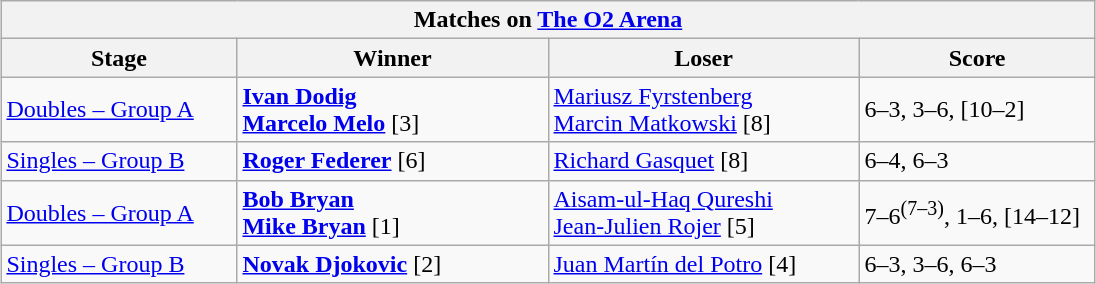<table class="wikitable collapsible uncollapsed" border=1 style="margin:1em auto;">
<tr>
<th colspan=4>Matches on <a href='#'>The O2 Arena</a></th>
</tr>
<tr>
<th width=150>Stage</th>
<th width=200>Winner</th>
<th width=200>Loser</th>
<th width=150>Score</th>
</tr>
<tr>
<td><a href='#'>Doubles – Group A</a></td>
<td> <strong><a href='#'>Ivan Dodig</a></strong> <br>  <strong><a href='#'>Marcelo Melo</a></strong> [3]</td>
<td> <a href='#'>Mariusz Fyrstenberg</a> <br>  <a href='#'>Marcin Matkowski</a> [8]</td>
<td>6–3, 3–6, [10–2]</td>
</tr>
<tr>
<td><a href='#'>Singles – Group B</a></td>
<td> <strong><a href='#'>Roger Federer</a></strong> [6]</td>
<td> <a href='#'>Richard Gasquet</a> [8]</td>
<td>6–4, 6–3</td>
</tr>
<tr>
<td><a href='#'>Doubles – Group A</a></td>
<td> <strong><a href='#'>Bob Bryan</a></strong> <br>  <strong><a href='#'>Mike Bryan</a></strong> [1]</td>
<td> <a href='#'>Aisam-ul-Haq Qureshi</a> <br>  <a href='#'>Jean-Julien Rojer</a> [5]</td>
<td>7–6<sup>(7–3)</sup>, 1–6, [14–12]</td>
</tr>
<tr>
<td><a href='#'>Singles – Group B</a></td>
<td> <strong><a href='#'>Novak Djokovic</a></strong> [2]</td>
<td> <a href='#'>Juan Martín del Potro</a> [4]</td>
<td>6–3, 3–6, 6–3</td>
</tr>
</table>
